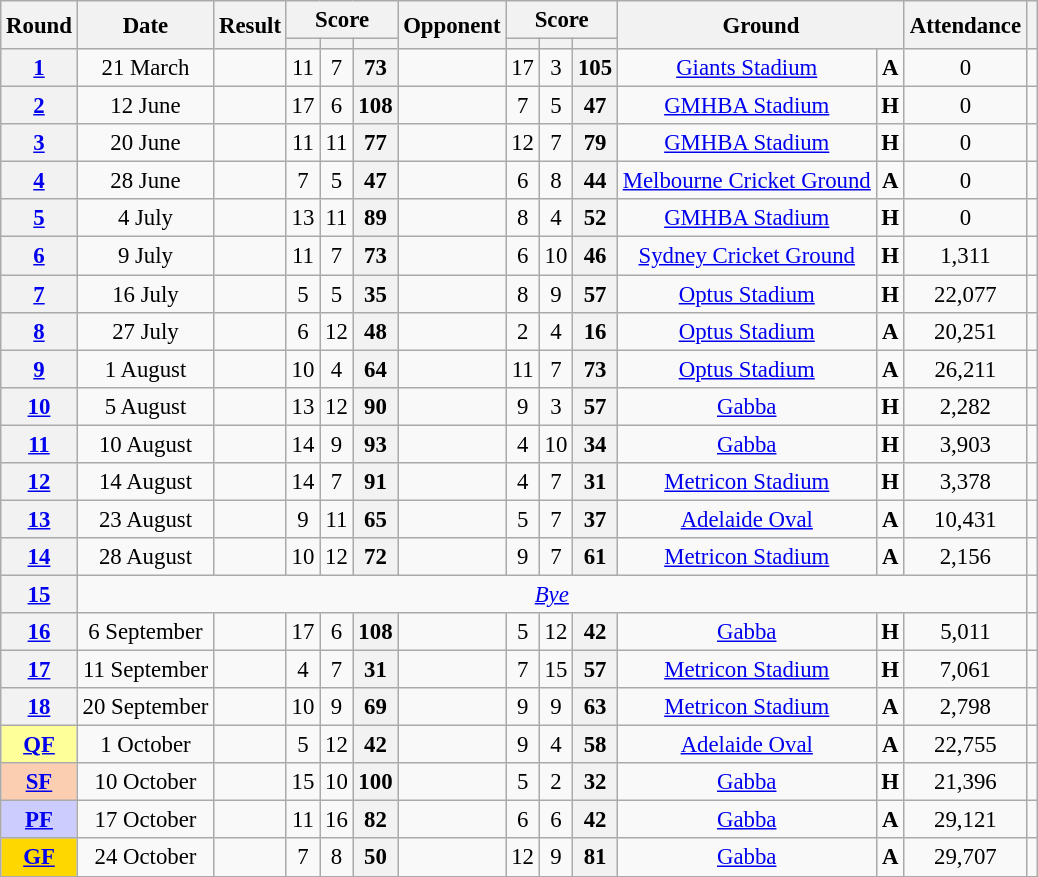<table class="wikitable plainrowheaders" style="font-size:95%; text-align:center;">
<tr>
<th scope="col" rowspan="2">Round</th>
<th scope="col" rowspan="2">Date</th>
<th scope="col" rowspan="2">Result</th>
<th scope="col" colspan="3">Score</th>
<th scope="col" rowspan="2">Opponent</th>
<th scope="col" colspan="3">Score</th>
<th scope="col" rowspan="2" colspan="2">Ground</th>
<th scope="col" rowspan="2">Attendance</th>
<th scope="col" rowspan="2"></th>
</tr>
<tr>
<th scope="col"></th>
<th scope="col"></th>
<th scope="col"></th>
<th scope="col"></th>
<th scope="col"></th>
<th scope="col"></th>
</tr>
<tr>
<th scope="row" style="text-align:center;"><a href='#'>1</a></th>
<td>21 March</td>
<td></td>
<td>11</td>
<td>7</td>
<th>73</th>
<td></td>
<td>17</td>
<td>3</td>
<th>105</th>
<td><a href='#'>Giants Stadium</a></td>
<td><strong>A</strong></td>
<td>0</td>
<td></td>
</tr>
<tr>
<th scope="row" style="text-align:center;"><a href='#'>2</a></th>
<td>12 June</td>
<td></td>
<td>17</td>
<td>6</td>
<th>108</th>
<td></td>
<td>7</td>
<td>5</td>
<th>47</th>
<td><a href='#'>GMHBA Stadium</a></td>
<td><strong>H</strong></td>
<td>0</td>
<td></td>
</tr>
<tr>
<th scope="row" style="text-align:center;"><a href='#'>3</a></th>
<td>20 June</td>
<td></td>
<td>11</td>
<td>11</td>
<th>77</th>
<td></td>
<td>12</td>
<td>7</td>
<th>79</th>
<td><a href='#'>GMHBA Stadium</a></td>
<td><strong>H</strong></td>
<td>0</td>
<td></td>
</tr>
<tr>
<th scope="row" style="text-align:center;"><a href='#'>4</a></th>
<td>28 June</td>
<td></td>
<td>7</td>
<td>5</td>
<th>47</th>
<td></td>
<td>6</td>
<td>8</td>
<th>44</th>
<td><a href='#'>Melbourne Cricket Ground</a></td>
<td><strong>A</strong></td>
<td>0</td>
<td></td>
</tr>
<tr>
<th scope="row" style="text-align:center;"><a href='#'>5</a></th>
<td>4 July</td>
<td></td>
<td>13</td>
<td>11</td>
<th>89</th>
<td></td>
<td>8</td>
<td>4</td>
<th>52</th>
<td><a href='#'>GMHBA Stadium</a></td>
<td><strong>H</strong></td>
<td>0</td>
<td></td>
</tr>
<tr>
<th scope="row" style="text-align:center;"><a href='#'>6</a></th>
<td>9 July</td>
<td></td>
<td>11</td>
<td>7</td>
<th>73</th>
<td></td>
<td>6</td>
<td>10</td>
<th>46</th>
<td><a href='#'>Sydney Cricket Ground</a></td>
<td><strong>H</strong></td>
<td>1,311</td>
<td></td>
</tr>
<tr>
<th scope="row" style="text-align:center;"><a href='#'>7</a></th>
<td>16 July</td>
<td></td>
<td>5</td>
<td>5</td>
<th>35</th>
<td></td>
<td>8</td>
<td>9</td>
<th>57</th>
<td><a href='#'>Optus Stadium</a></td>
<td><strong>H</strong></td>
<td>22,077</td>
<td></td>
</tr>
<tr>
<th scope="row" style="text-align:center;"><a href='#'>8</a></th>
<td>27 July</td>
<td></td>
<td>6</td>
<td>12</td>
<th>48</th>
<td></td>
<td>2</td>
<td>4</td>
<th>16</th>
<td><a href='#'>Optus Stadium</a></td>
<td><strong>A</strong></td>
<td>20,251</td>
<td></td>
</tr>
<tr>
<th scope="row" style="text-align:center;"><a href='#'>9</a></th>
<td>1 August</td>
<td></td>
<td>10</td>
<td>4</td>
<th>64</th>
<td></td>
<td>11</td>
<td>7</td>
<th>73</th>
<td><a href='#'>Optus Stadium</a></td>
<td><strong>A</strong></td>
<td>26,211</td>
<td></td>
</tr>
<tr>
<th scope="row" style="text-align:center;"><a href='#'>10</a></th>
<td>5 August</td>
<td></td>
<td>13</td>
<td>12</td>
<th>90</th>
<td></td>
<td>9</td>
<td>3</td>
<th>57</th>
<td><a href='#'>Gabba</a></td>
<td><strong>H</strong></td>
<td>2,282</td>
<td></td>
</tr>
<tr>
<th scope="row" style="text-align:center;"><a href='#'>11</a></th>
<td>10 August</td>
<td></td>
<td>14</td>
<td>9</td>
<th>93</th>
<td></td>
<td>4</td>
<td>10</td>
<th>34</th>
<td><a href='#'>Gabba</a></td>
<td><strong>H</strong></td>
<td>3,903</td>
<td></td>
</tr>
<tr>
<th scope="row" style="text-align:center;"><a href='#'>12</a></th>
<td>14 August</td>
<td></td>
<td>14</td>
<td>7</td>
<th>91</th>
<td></td>
<td>4</td>
<td>7</td>
<th>31</th>
<td><a href='#'>Metricon Stadium</a></td>
<td><strong>H</strong></td>
<td>3,378</td>
<td></td>
</tr>
<tr>
<th scope="row" style="text-align:center;"><a href='#'>13</a></th>
<td>23 August</td>
<td></td>
<td>9</td>
<td>11</td>
<th>65</th>
<td></td>
<td>5</td>
<td>7</td>
<th>37</th>
<td><a href='#'>Adelaide Oval</a></td>
<td><strong>A</strong></td>
<td>10,431</td>
<td></td>
</tr>
<tr>
<th scope="row" style="text-align:center;"><a href='#'>14</a></th>
<td>28 August</td>
<td></td>
<td>10</td>
<td>12</td>
<th>72</th>
<td></td>
<td>9</td>
<td>7</td>
<th>61</th>
<td><a href='#'>Metricon Stadium</a></td>
<td><strong>A</strong></td>
<td>2,156</td>
<td></td>
</tr>
<tr>
<th scope="row" style="text-align:center;"><a href='#'>15</a></th>
<td colspan="12"> <em><a href='#'>Bye</a></em></td>
<td></td>
</tr>
<tr>
<th scope="row" style="text-align:center;"><a href='#'>16</a></th>
<td>6 September</td>
<td></td>
<td>17</td>
<td>6</td>
<th>108</th>
<td></td>
<td>5</td>
<td>12</td>
<th>42</th>
<td><a href='#'>Gabba</a></td>
<td><strong>H</strong></td>
<td>5,011</td>
<td></td>
</tr>
<tr>
<th scope="row" style="text-align:center;"><a href='#'>17</a></th>
<td>11 September</td>
<td></td>
<td>4</td>
<td>7</td>
<th>31</th>
<td></td>
<td>7</td>
<td>15</td>
<th>57</th>
<td><a href='#'>Metricon Stadium</a></td>
<td><strong>H</strong></td>
<td>7,061</td>
<td></td>
</tr>
<tr>
<th scope="row" style="text-align:center;"><a href='#'>18</a></th>
<td>20 September</td>
<td></td>
<td>10</td>
<td>9</td>
<th>69</th>
<td></td>
<td>9</td>
<td>9</td>
<th>63</th>
<td><a href='#'>Metricon Stadium</a></td>
<td><strong>A</strong></td>
<td>2,798</td>
<td></td>
</tr>
<tr>
<th scope="row" style="background:#ff9; text-align:center;"><a href='#'>QF</a></th>
<td>1 October</td>
<td></td>
<td>5</td>
<td>12</td>
<th>42</th>
<td></td>
<td>9</td>
<td>4</td>
<th>58</th>
<td><a href='#'>Adelaide Oval</a></td>
<td><strong>A</strong></td>
<td>22,755</td>
<td></td>
</tr>
<tr>
<th scope="row" style="background:#FBCEB1; text-align:center;"><a href='#'>SF</a></th>
<td>10 October</td>
<td></td>
<td>15</td>
<td>10</td>
<th>100</th>
<td></td>
<td>5</td>
<td>2</td>
<th>32</th>
<td><a href='#'>Gabba</a></td>
<td><strong>H</strong></td>
<td>21,396</td>
<td></td>
</tr>
<tr>
<th scope="row" style="background:#CCCCFF; text-align:center;"><a href='#'>PF</a></th>
<td>17 October</td>
<td></td>
<td>11</td>
<td>16</td>
<th>82</th>
<td></td>
<td>6</td>
<td>6</td>
<th>42</th>
<td><a href='#'>Gabba</a></td>
<td><strong>A</strong></td>
<td>29,121</td>
<td></td>
</tr>
<tr>
<th scope="row" style="background:gold; text-align:center;"><a href='#'>GF</a></th>
<td>24 October</td>
<td></td>
<td>7</td>
<td>8</td>
<th>50</th>
<td></td>
<td>12</td>
<td>9</td>
<th>81</th>
<td><a href='#'>Gabba</a></td>
<td><strong>A</strong></td>
<td>29,707</td>
<td></td>
</tr>
</table>
